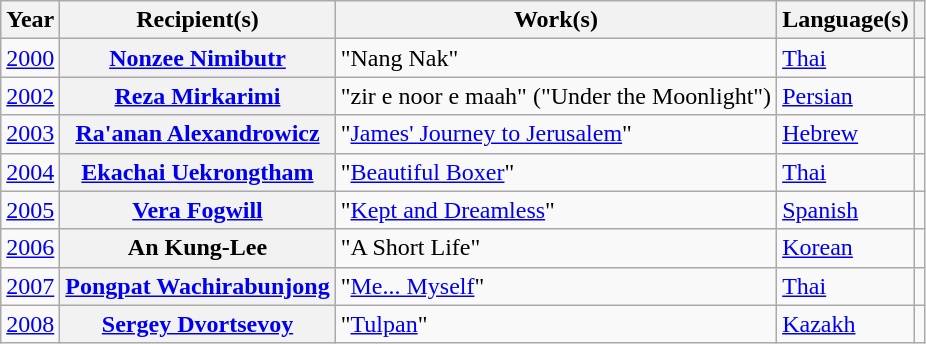<table class="wikitable plainrowheaders sortable">
<tr>
<th scope="col">Year</th>
<th scope="col">Recipient(s)</th>
<th scope="col">Work(s)</th>
<th scope="col">Language(s)</th>
<th scope="col" class="unsortable" style="text-align:center;"></th>
</tr>
<tr>
<td><a href='#'>2000<br></a></td>
<th scope="row"><a href='#'>Nonzee Nimibutr</a></th>
<td>"Nang Nak"</td>
<td><a href='#'>Thai</a></td>
<td></td>
</tr>
<tr>
<td><a href='#'>2002<br></a></td>
<th scope="row"><a href='#'>Reza Mirkarimi</a></th>
<td>"zir e noor e maah" ("Under the Moonlight")</td>
<td><a href='#'>Persian</a></td>
<td></td>
</tr>
<tr>
<td><a href='#'>2003<br></a></td>
<th scope="row"><a href='#'>Ra'anan Alexandrowicz</a></th>
<td>"<a href='#'>James' Journey to Jerusalem</a>"</td>
<td><a href='#'>Hebrew</a></td>
<td></td>
</tr>
<tr>
<td><a href='#'>2004<br></a></td>
<th scope="row"><a href='#'>Ekachai Uekrongtham</a></th>
<td>"<a href='#'>Beautiful Boxer</a>"</td>
<td><a href='#'>Thai</a></td>
<td></td>
</tr>
<tr>
<td><a href='#'>2005<br></a></td>
<th scope="row"><a href='#'>Vera Fogwill</a></th>
<td>"<a href='#'>Kept and Dreamless</a>"</td>
<td><a href='#'>Spanish</a></td>
<td></td>
</tr>
<tr>
<td><a href='#'>2006<br></a></td>
<th scope="row">An Kung-Lee</th>
<td>"A Short Life"</td>
<td><a href='#'>Korean</a></td>
<td></td>
</tr>
<tr>
<td><a href='#'>2007<br></a></td>
<th scope="row"><a href='#'>Pongpat Wachirabunjong</a></th>
<td>"<a href='#'>Me... Myself</a>"</td>
<td><a href='#'>Thai</a></td>
<td></td>
</tr>
<tr>
<td><a href='#'>2008<br></a></td>
<th scope="row"><a href='#'>Sergey Dvortsevoy</a></th>
<td>"<a href='#'>Tulpan</a>"</td>
<td><a href='#'>Kazakh</a></td>
<td></td>
</tr>
</table>
